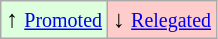<table class="wikitable" align="center">
<tr>
<td style="background:#ddffdd">↑ <small><a href='#'>Promoted</a></small></td>
<td style="background:#ffcccc">↓ <small><a href='#'>Relegated</a></small></td>
</tr>
</table>
